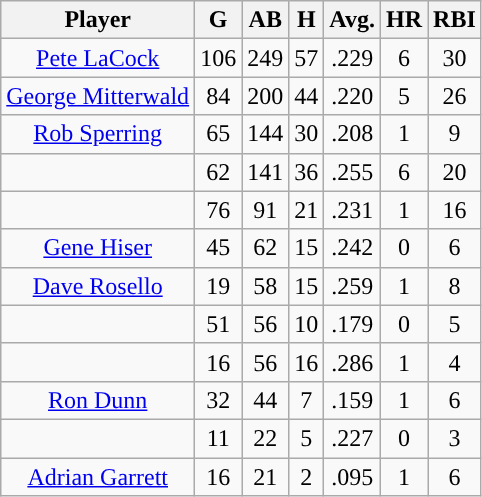<table class="wikitable sortable" style="text-align:center;">
<tr>
<th>Player</th>
<th>G</th>
<th>AB</th>
<th>H</th>
<th>Avg.</th>
<th>HR</th>
<th>RBI</th>
</tr>
<tr>
<td><a href='#'>Pete LaCock</a></td>
<td>106</td>
<td>249</td>
<td>57</td>
<td>.229</td>
<td>6</td>
<td>30</td>
</tr>
<tr>
<td><a href='#'>George Mitterwald</a></td>
<td>84</td>
<td>200</td>
<td>44</td>
<td>.220</td>
<td>5</td>
<td>26</td>
</tr>
<tr>
<td><a href='#'>Rob Sperring</a></td>
<td>65</td>
<td>144</td>
<td>30</td>
<td>.208</td>
<td>1</td>
<td>9</td>
</tr>
<tr>
<td></td>
<td>62</td>
<td>141</td>
<td>36</td>
<td>.255</td>
<td>6</td>
<td>20</td>
</tr>
<tr>
<td></td>
<td>76</td>
<td>91</td>
<td>21</td>
<td>.231</td>
<td>1</td>
<td>16</td>
</tr>
<tr>
<td><a href='#'>Gene Hiser</a></td>
<td>45</td>
<td>62</td>
<td>15</td>
<td>.242</td>
<td>0</td>
<td>6</td>
</tr>
<tr>
<td><a href='#'>Dave Rosello</a></td>
<td>19</td>
<td>58</td>
<td>15</td>
<td>.259</td>
<td>1</td>
<td>8</td>
</tr>
<tr>
<td></td>
<td>51</td>
<td>56</td>
<td>10</td>
<td>.179</td>
<td>0</td>
<td>5</td>
</tr>
<tr>
<td></td>
<td>16</td>
<td>56</td>
<td>16</td>
<td>.286</td>
<td>1</td>
<td>4</td>
</tr>
<tr>
<td><a href='#'>Ron Dunn</a></td>
<td>32</td>
<td>44</td>
<td>7</td>
<td>.159</td>
<td>1</td>
<td>6</td>
</tr>
<tr>
<td></td>
<td>11</td>
<td>22</td>
<td>5</td>
<td>.227</td>
<td>0</td>
<td>3</td>
</tr>
<tr>
<td><a href='#'>Adrian Garrett</a></td>
<td>16</td>
<td>21</td>
<td>2</td>
<td>.095</td>
<td>1</td>
<td>6</td>
</tr>
</table>
